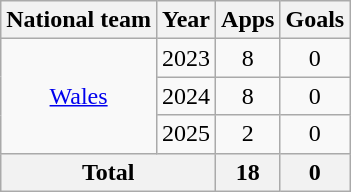<table class="wikitable" style="text-align:center">
<tr>
<th>National team</th>
<th>Year</th>
<th>Apps</th>
<th>Goals</th>
</tr>
<tr>
<td rowspan="3"><a href='#'>Wales</a></td>
<td>2023</td>
<td>8</td>
<td>0</td>
</tr>
<tr>
<td>2024</td>
<td>8</td>
<td>0</td>
</tr>
<tr>
<td>2025</td>
<td>2</td>
<td>0</td>
</tr>
<tr>
<th colspan="2">Total</th>
<th>18</th>
<th>0</th>
</tr>
</table>
